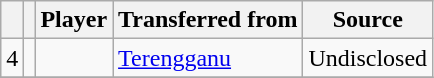<table class="wikitable plainrowheaders sortable">
<tr>
<th></th>
<th></th>
<th scope=col>Player</th>
<th>Transferred from</th>
<th scope=col>Source</th>
</tr>
<tr>
<td>4</td>
<td></td>
<td></td>
<td> <a href='#'>Terengganu</a></td>
<td>Undisclosed</td>
</tr>
<tr>
</tr>
</table>
